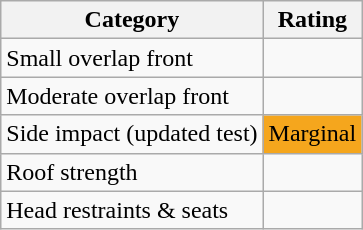<table class="wikitable">
<tr>
<th>Category</th>
<th>Rating</th>
</tr>
<tr>
<td>Small overlap front</td>
<td></td>
</tr>
<tr>
<td>Moderate overlap front</td>
<td></td>
</tr>
<tr>
<td>Side impact (updated test)</td>
<td style="background: #f5a61d; color: black; text-align: center;">Marginal</td>
</tr>
<tr>
<td>Roof strength</td>
<td></td>
</tr>
<tr>
<td>Head restraints & seats</td>
<td></td>
</tr>
</table>
